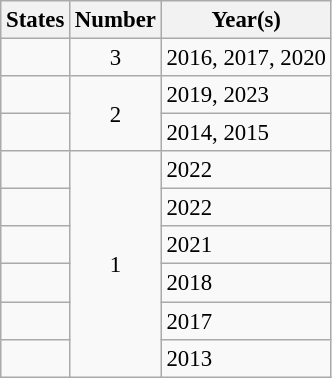<table class="wikitable" style="font-size: 95%; text-align:left;">
<tr>
<th>States</th>
<th>Number</th>
<th>Year(s)</th>
</tr>
<tr>
<td></td>
<td align=center>3</td>
<td>2016, 2017, 2020</td>
</tr>
<tr>
<td></td>
<td align=center rowspan=2>2</td>
<td>2019, 2023</td>
</tr>
<tr>
<td></td>
<td>2014, 2015</td>
</tr>
<tr>
<td></td>
<td rowspan= 6 align=center>1</td>
<td>2022</td>
</tr>
<tr>
<td></td>
<td>2022</td>
</tr>
<tr>
<td></td>
<td>2021</td>
</tr>
<tr>
<td></td>
<td>2018</td>
</tr>
<tr>
<td></td>
<td>2017</td>
</tr>
<tr>
<td></td>
<td>2013</td>
</tr>
</table>
